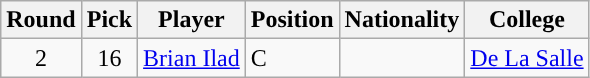<table class="wikitable sortable sortable">
<tr>
<th>Round</th>
<th>Pick</th>
<th>Player</th>
<th>Position</th>
<th>Nationality</th>
<th>College</th>
</tr>
<tr>
<td align=center>2</td>
<td align=center>16</td>
<td><a href='#'>Brian Ilad</a></td>
<td>C</td>
<td></td>
<td><a href='#'>De La Salle</a></td>
</tr>
</table>
